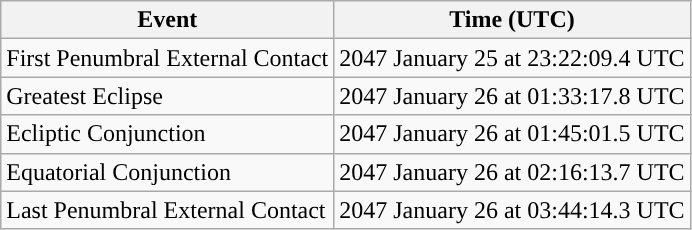<table class="wikitable">
<tr>
<th>Event</th>
<th>Time (UTC)</th>
</tr>
<tr>
<td>First Penumbral External Contact</td>
<td>2047 January 25 at 23:22:09.4 UTC</td>
</tr>
<tr>
<td>Greatest Eclipse</td>
<td>2047 January 26 at 01:33:17.8 UTC</td>
</tr>
<tr>
<td>Ecliptic Conjunction</td>
<td>2047 January 26 at 01:45:01.5 UTC</td>
</tr>
<tr>
<td>Equatorial Conjunction</td>
<td>2047 January 26 at 02:16:13.7 UTC</td>
</tr>
<tr>
<td>Last Penumbral External Contact</td>
<td>2047 January 26 at 03:44:14.3 UTC</td>
</tr>
</table>
